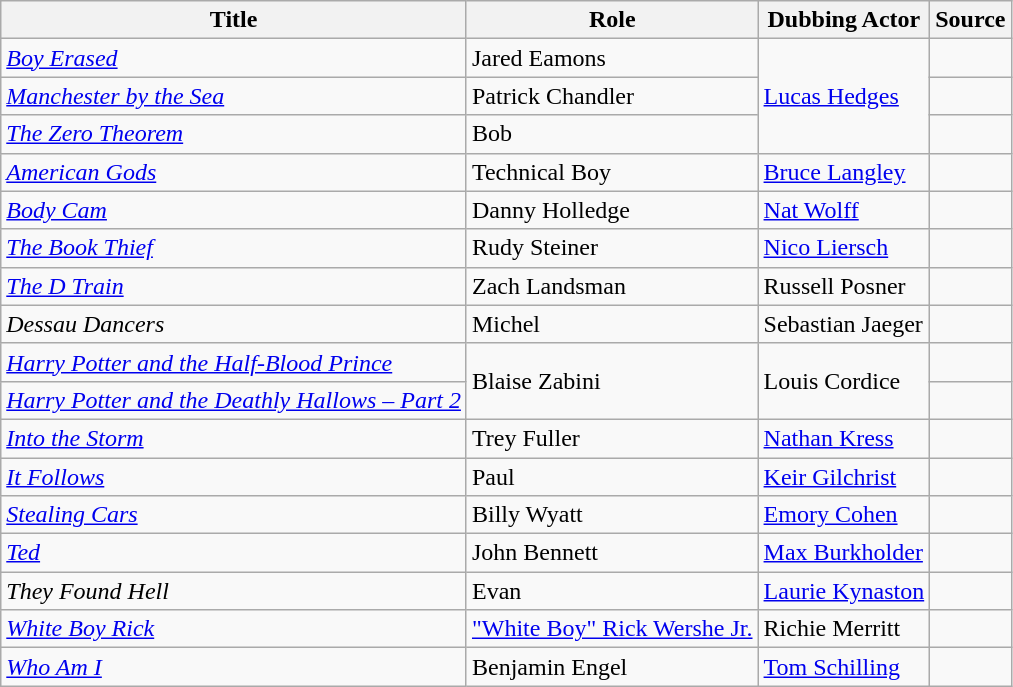<table class="wikitable sortable">
<tr>
<th>Title</th>
<th>Role</th>
<th>Dubbing Actor</th>
<th class="unsortable">Source</th>
</tr>
<tr>
<td><em><a href='#'>Boy Erased</a></em></td>
<td>Jared Eamons</td>
<td rowspan="3"><a href='#'>Lucas Hedges</a></td>
<td></td>
</tr>
<tr>
<td><em><a href='#'>Manchester by the Sea</a></em></td>
<td>Patrick Chandler</td>
<td></td>
</tr>
<tr>
<td><em><a href='#'>The Zero Theorem</a></em></td>
<td>Bob</td>
<td></td>
</tr>
<tr>
<td><em><a href='#'>American Gods</a></em></td>
<td>Technical Boy</td>
<td><a href='#'>Bruce Langley</a></td>
<td></td>
</tr>
<tr>
<td><em><a href='#'>Body Cam</a></em></td>
<td>Danny Holledge</td>
<td><a href='#'>Nat Wolff</a></td>
<td></td>
</tr>
<tr>
<td><em><a href='#'>The Book Thief</a></em></td>
<td>Rudy Steiner</td>
<td><a href='#'>Nico Liersch</a></td>
<td></td>
</tr>
<tr>
<td><em><a href='#'>The D Train</a></em></td>
<td>Zach Landsman</td>
<td>Russell Posner</td>
<td></td>
</tr>
<tr>
<td><em>Dessau Dancers</em></td>
<td>Michel</td>
<td>Sebastian Jaeger</td>
<td></td>
</tr>
<tr>
<td><em><a href='#'>Harry Potter and the Half-Blood Prince</a></em></td>
<td rowspan="2">Blaise Zabini</td>
<td rowspan="2">Louis Cordice</td>
<td></td>
</tr>
<tr>
<td><em><a href='#'>Harry Potter and the Deathly Hallows – Part 2</a></em></td>
<td></td>
</tr>
<tr>
<td><em><a href='#'>Into the Storm</a></em></td>
<td>Trey Fuller</td>
<td><a href='#'>Nathan Kress</a></td>
<td></td>
</tr>
<tr>
<td><em><a href='#'>It Follows</a></em></td>
<td>Paul</td>
<td><a href='#'>Keir Gilchrist</a></td>
<td></td>
</tr>
<tr>
<td><em><a href='#'>Stealing Cars</a></em></td>
<td>Billy Wyatt</td>
<td><a href='#'>Emory Cohen</a></td>
<td></td>
</tr>
<tr>
<td><em><a href='#'>Ted</a></em></td>
<td>John Bennett</td>
<td><a href='#'>Max Burkholder</a></td>
<td></td>
</tr>
<tr>
<td><em>They Found Hell</em></td>
<td>Evan</td>
<td><a href='#'>Laurie Kynaston</a></td>
<td></td>
</tr>
<tr>
<td><em><a href='#'>White Boy Rick</a></em></td>
<td><a href='#'>"White Boy" Rick Wershe Jr.</a></td>
<td>Richie Merritt</td>
<td></td>
</tr>
<tr>
<td><em><a href='#'>Who Am I</a></em></td>
<td>Benjamin Engel</td>
<td><a href='#'>Tom Schilling</a></td>
<td><br></td>
</tr>
</table>
